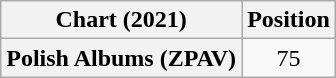<table class="wikitable sortable plainrowheaders" style="text-align:center">
<tr>
<th scope="col">Chart (2021)</th>
<th scope="col">Position</th>
</tr>
<tr>
<th scope="row">Polish Albums (ZPAV)</th>
<td>75</td>
</tr>
</table>
